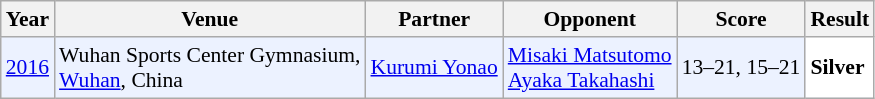<table class="sortable wikitable" style="font-size: 90%;">
<tr>
<th>Year</th>
<th>Venue</th>
<th>Partner</th>
<th>Opponent</th>
<th>Score</th>
<th>Result</th>
</tr>
<tr style="background:#ECF2FF">
<td align="center"><a href='#'>2016</a></td>
<td align="left">Wuhan Sports Center Gymnasium,<br><a href='#'>Wuhan</a>, China</td>
<td align="left"> <a href='#'>Kurumi Yonao</a></td>
<td align="left"> <a href='#'>Misaki Matsutomo</a><br> <a href='#'>Ayaka Takahashi</a></td>
<td align="left">13–21, 15–21</td>
<td style="text-align:left; background:white"> <strong>Silver</strong></td>
</tr>
</table>
